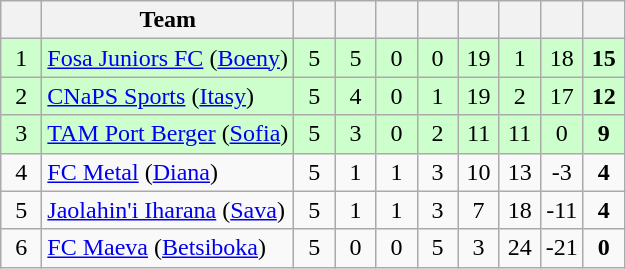<table class="wikitable" style="text-align: center;">
<tr>
<th width=20></th>
<th>Team</th>
<th width=20></th>
<th width=20></th>
<th width=20></th>
<th width=20></th>
<th width=20></th>
<th width=20></th>
<th width=20></th>
<th width=20></th>
</tr>
<tr bgcolor=#ccffcc>
<td>1</td>
<td align=left><a href='#'>Fosa Juniors FC</a> (<a href='#'>Boeny</a>)</td>
<td>5</td>
<td>5</td>
<td>0</td>
<td>0</td>
<td>19</td>
<td>1</td>
<td>18</td>
<td><strong>15</strong></td>
</tr>
<tr bgcolor=#ccffcc>
<td>2</td>
<td align=left><a href='#'>CNaPS Sports</a> (<a href='#'>Itasy</a>)</td>
<td>5</td>
<td>4</td>
<td>0</td>
<td>1</td>
<td>19</td>
<td>2</td>
<td>17</td>
<td><strong>12</strong></td>
</tr>
<tr bgcolor=#ccffcc>
<td>3</td>
<td align=left><a href='#'>TAM Port Berger</a> (<a href='#'>Sofia</a>)</td>
<td>5</td>
<td>3</td>
<td>0</td>
<td>2</td>
<td>11</td>
<td>11</td>
<td>0</td>
<td><strong>9</strong></td>
</tr>
<tr>
<td>4</td>
<td align=left><a href='#'>FC Metal</a> (<a href='#'>Diana</a>)</td>
<td>5</td>
<td>1</td>
<td>1</td>
<td>3</td>
<td>10</td>
<td>13</td>
<td>-3</td>
<td><strong>4</strong></td>
</tr>
<tr>
<td>5</td>
<td align=left><a href='#'>Jaolahin'i Iharana</a> (<a href='#'>Sava</a>)</td>
<td>5</td>
<td>1</td>
<td>1</td>
<td>3</td>
<td>7</td>
<td>18</td>
<td>-11</td>
<td><strong>4</strong></td>
</tr>
<tr>
<td>6</td>
<td align=left><a href='#'>FC Maeva</a> (<a href='#'>Betsiboka</a>)</td>
<td>5</td>
<td>0</td>
<td>0</td>
<td>5</td>
<td>3</td>
<td>24</td>
<td>-21</td>
<td><strong>0</strong></td>
</tr>
</table>
